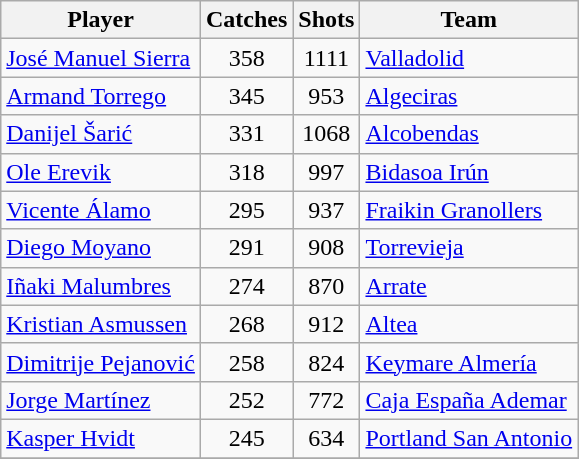<table class="wikitable">
<tr>
<th>Player</th>
<th>Catches</th>
<th>Shots</th>
<th>Team</th>
</tr>
<tr>
<td> <a href='#'>José Manuel Sierra</a></td>
<td style="text-align:center;">358</td>
<td style="text-align:center;">1111</td>
<td><a href='#'>Valladolid</a></td>
</tr>
<tr>
<td> <a href='#'>Armand Torrego</a></td>
<td style="text-align:center;">345</td>
<td style="text-align:center;">953</td>
<td><a href='#'>Algeciras</a></td>
</tr>
<tr>
<td> <a href='#'>Danijel Šarić</a></td>
<td style="text-align:center;">331</td>
<td style="text-align:center;">1068</td>
<td><a href='#'>Alcobendas</a></td>
</tr>
<tr>
<td> <a href='#'>Ole Erevik</a></td>
<td style="text-align:center;">318</td>
<td style="text-align:center;">997</td>
<td><a href='#'>Bidasoa Irún</a></td>
</tr>
<tr>
<td> <a href='#'>Vicente Álamo</a></td>
<td style="text-align:center;">295</td>
<td style="text-align:center;">937</td>
<td><a href='#'>Fraikin Granollers</a></td>
</tr>
<tr>
<td> <a href='#'>Diego Moyano</a></td>
<td style="text-align:center;">291</td>
<td style="text-align:center;">908</td>
<td><a href='#'>Torrevieja</a></td>
</tr>
<tr>
<td> <a href='#'>Iñaki Malumbres</a></td>
<td style="text-align:center;">274</td>
<td style="text-align:center;">870</td>
<td><a href='#'>Arrate</a></td>
</tr>
<tr>
<td> <a href='#'>Kristian Asmussen</a></td>
<td style="text-align:center;">268</td>
<td style="text-align:center;">912</td>
<td><a href='#'>Altea</a></td>
</tr>
<tr>
<td> <a href='#'>Dimitrije Pejanović</a></td>
<td style="text-align:center;">258</td>
<td style="text-align:center;">824</td>
<td><a href='#'>Keymare Almería</a></td>
</tr>
<tr>
<td> <a href='#'>Jorge Martínez</a></td>
<td style="text-align:center;">252</td>
<td style="text-align:center;">772</td>
<td><a href='#'>Caja España Ademar</a></td>
</tr>
<tr>
<td> <a href='#'>Kasper Hvidt</a></td>
<td style="text-align:center;">245</td>
<td style="text-align:center;">634</td>
<td><a href='#'>Portland San Antonio</a></td>
</tr>
<tr>
</tr>
</table>
